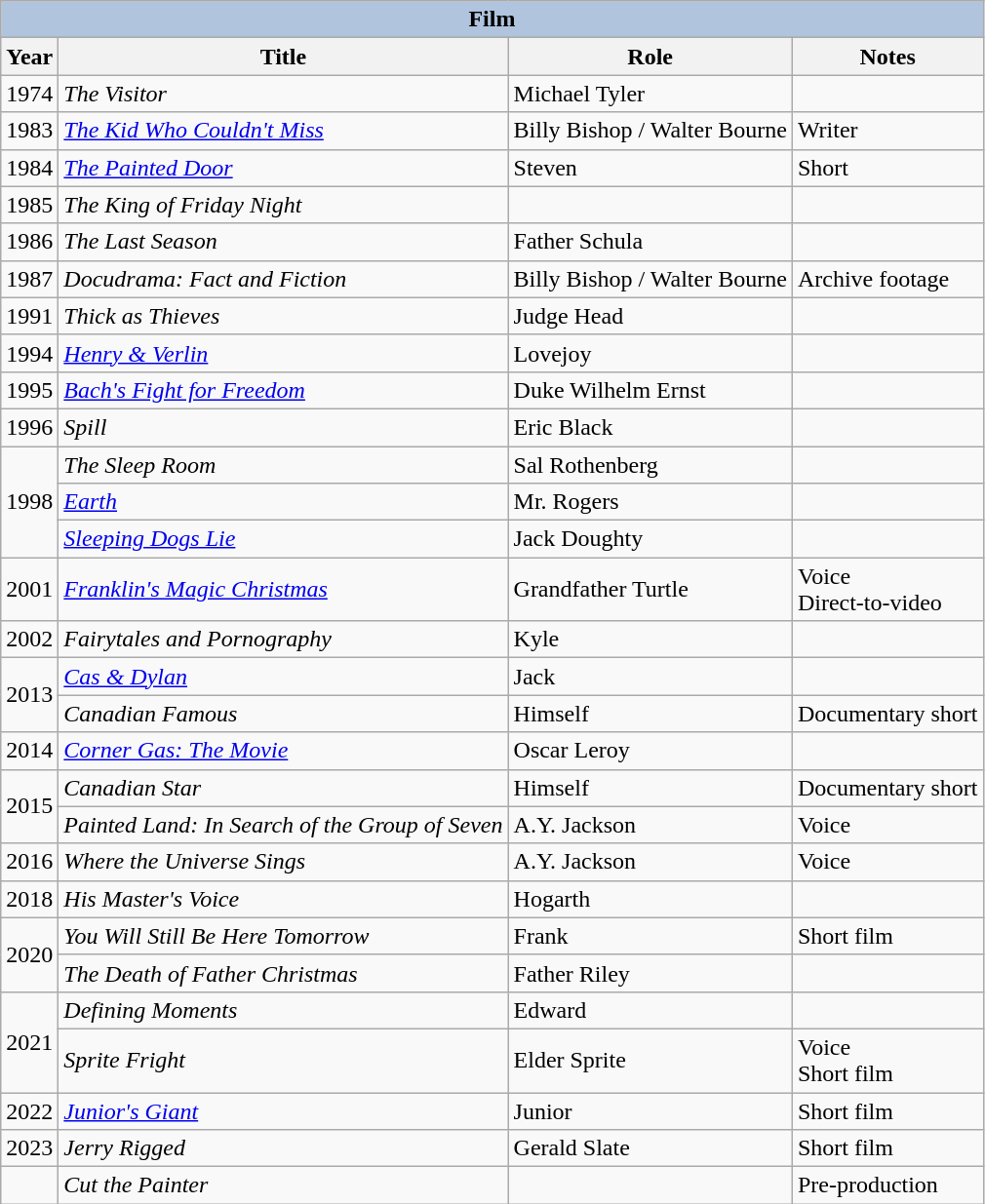<table class="wikitable sortable">
<tr>
<th colspan=4 style="background:#B0C4DE;">Film</th>
</tr>
<tr align="center">
<th>Year</th>
<th>Title</th>
<th>Role</th>
<th class="unsortable">Notes</th>
</tr>
<tr>
<td>1974</td>
<td data-sort-value="Visitor, The"><em>The Visitor</em></td>
<td>Michael Tyler</td>
<td></td>
</tr>
<tr>
<td>1983</td>
<td data-sort-value="Kid Who Couldn't Miss, The"><em><a href='#'>The Kid Who Couldn't Miss</a></em></td>
<td>Billy Bishop / Walter Bourne</td>
<td>Writer</td>
</tr>
<tr>
<td>1984</td>
<td data-sort-value="Painted Door, The"><em><a href='#'>The Painted Door</a></em></td>
<td>Steven</td>
<td>Short</td>
</tr>
<tr>
<td>1985</td>
<td data-sort-value="King of Friday Night, The"><em>The King of Friday Night</em></td>
<td></td>
<td></td>
</tr>
<tr>
<td>1986</td>
<td data-sort-value="Last Season, The"><em>The Last Season</em></td>
<td>Father Schula</td>
<td></td>
</tr>
<tr>
<td>1987</td>
<td><em>Docudrama: Fact and Fiction</em></td>
<td>Billy Bishop / Walter Bourne</td>
<td>Archive footage</td>
</tr>
<tr>
<td>1991</td>
<td><em>Thick as Thieves</em></td>
<td>Judge Head</td>
<td></td>
</tr>
<tr>
<td>1994</td>
<td><em><a href='#'>Henry & Verlin</a></em></td>
<td>Lovejoy</td>
<td></td>
</tr>
<tr>
<td>1995</td>
<td><em><a href='#'>Bach's Fight for Freedom</a></em></td>
<td>Duke Wilhelm Ernst</td>
<td></td>
</tr>
<tr>
<td>1996</td>
<td><em>Spill</em></td>
<td>Eric Black</td>
<td></td>
</tr>
<tr>
<td rowspan="3">1998</td>
<td data-sort-value="Sleep Room, The"><em>The Sleep Room</em></td>
<td>Sal Rothenberg</td>
<td></td>
</tr>
<tr>
<td><em><a href='#'>Earth</a></em></td>
<td>Mr. Rogers</td>
<td></td>
</tr>
<tr>
<td><em><a href='#'>Sleeping Dogs Lie</a></em></td>
<td>Jack Doughty</td>
<td></td>
</tr>
<tr>
<td>2001</td>
<td><em><a href='#'>Franklin's Magic Christmas</a></em></td>
<td>Grandfather Turtle</td>
<td>Voice<br> Direct-to-video</td>
</tr>
<tr>
<td>2002</td>
<td><em>Fairytales and Pornography</em></td>
<td>Kyle</td>
<td></td>
</tr>
<tr>
<td rowspan=2>2013</td>
<td><em><a href='#'>Cas & Dylan</a></em></td>
<td>Jack</td>
<td></td>
</tr>
<tr>
<td><em>Canadian Famous</em></td>
<td>Himself</td>
<td>Documentary short</td>
</tr>
<tr>
<td>2014</td>
<td><em><a href='#'>Corner Gas: The Movie</a></em></td>
<td>Oscar Leroy</td>
<td></td>
</tr>
<tr>
<td rowspan=2>2015</td>
<td><em>Canadian Star</em></td>
<td>Himself</td>
<td>Documentary short</td>
</tr>
<tr>
<td><em>Painted Land: In Search of the Group of Seven</em></td>
<td>A.Y. Jackson</td>
<td>Voice</td>
</tr>
<tr>
<td>2016</td>
<td><em>Where the Universe Sings</em></td>
<td>A.Y. Jackson</td>
<td>Voice</td>
</tr>
<tr>
<td>2018</td>
<td><em>His Master's Voice</em></td>
<td>Hogarth</td>
<td></td>
</tr>
<tr>
<td rowspan=2>2020</td>
<td><em>You Will Still Be Here Tomorrow</em></td>
<td>Frank</td>
<td>Short film</td>
</tr>
<tr>
<td data-sort-value="Death of Father Christmas, The"><em>The Death of Father Christmas</em></td>
<td>Father Riley</td>
<td></td>
</tr>
<tr>
<td rowspan=2>2021</td>
<td><em>Defining Moments</em></td>
<td>Edward</td>
<td></td>
</tr>
<tr>
<td><em>Sprite Fright</em></td>
<td>Elder Sprite</td>
<td>Voice<br> Short film</td>
</tr>
<tr>
<td>2022</td>
<td><em><a href='#'>Junior's Giant</a></em></td>
<td>Junior</td>
<td>Short film</td>
</tr>
<tr>
<td>2023</td>
<td><em>Jerry Rigged</em></td>
<td>Gerald Slate</td>
<td>Short film</td>
</tr>
<tr>
<td></td>
<td><em>Cut the Painter</em></td>
<td></td>
<td>Pre-production</td>
</tr>
</table>
